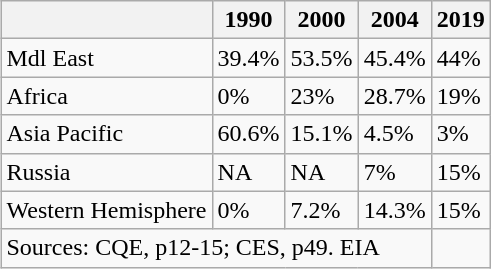<table class="wikitable" align="right">
<tr>
<th></th>
<th>1990</th>
<th>2000</th>
<th>2004</th>
<th>2019</th>
</tr>
<tr>
<td>Mdl East</td>
<td>39.4%</td>
<td>53.5%</td>
<td>45.4%</td>
<td>44%</td>
</tr>
<tr>
<td>Africa</td>
<td>0%</td>
<td>23%</td>
<td>28.7%</td>
<td>19%</td>
</tr>
<tr>
<td>Asia Pacific</td>
<td>60.6%</td>
<td>15.1%</td>
<td>4.5%</td>
<td>3%</td>
</tr>
<tr>
<td>Russia</td>
<td>NA</td>
<td>NA</td>
<td>7%</td>
<td>15%</td>
</tr>
<tr>
<td>Western Hemisphere</td>
<td>0%</td>
<td>7.2%</td>
<td>14.3%</td>
<td>15%</td>
</tr>
<tr>
<td colspan="4">Sources: CQE, p12-15; CES, p49. EIA</td>
</tr>
</table>
